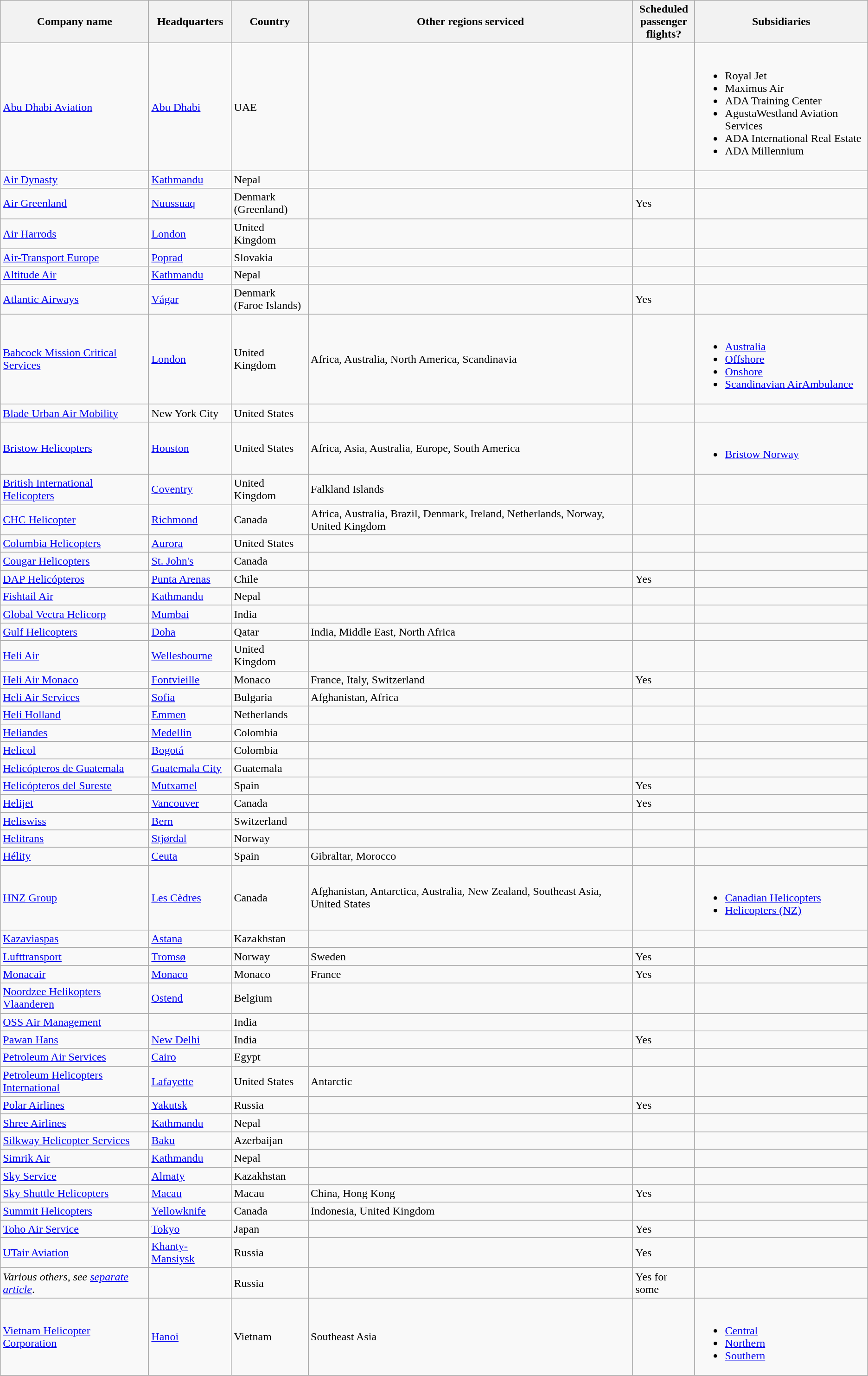<table class="wikitable sortable plainrowheaders">
<tr>
<th scope="col">Company name</th>
<th scope="col">Headquarters</th>
<th scope="col">Country</th>
<th scope="col" class="unsortable">Other regions serviced</th>
<th scope="col">Scheduled<br>passenger<br>flights?</th>
<th scope="col" class="unsortable">Subsidiaries</th>
</tr>
<tr>
<td><a href='#'>Abu Dhabi Aviation</a></td>
<td><a href='#'>Abu Dhabi</a></td>
<td>UAE</td>
<td></td>
<td></td>
<td><br><ul><li>Royal Jet</li><li>Maximus Air</li><li>ADA Training Center</li><li>AgustaWestland Aviation Services</li><li>ADA International Real Estate</li><li>ADA Millennium</li></ul></td>
</tr>
<tr>
<td><a href='#'>Air Dynasty</a></td>
<td><a href='#'>Kathmandu</a></td>
<td>Nepal</td>
<td></td>
<td></td>
<td></td>
</tr>
<tr>
<td><a href='#'>Air Greenland</a></td>
<td><a href='#'>Nuussuaq</a></td>
<td>Denmark<br>(Greenland)</td>
<td></td>
<td>Yes</td>
<td></td>
</tr>
<tr>
<td><a href='#'>Air Harrods</a></td>
<td><a href='#'>London</a></td>
<td>United Kingdom</td>
<td></td>
<td></td>
<td></td>
</tr>
<tr>
<td><a href='#'>Air-Transport Europe</a></td>
<td><a href='#'>Poprad</a></td>
<td>Slovakia</td>
<td></td>
<td></td>
<td></td>
</tr>
<tr>
<td><a href='#'>Altitude Air</a></td>
<td><a href='#'>Kathmandu</a></td>
<td>Nepal</td>
<td></td>
<td></td>
<td></td>
</tr>
<tr>
<td><a href='#'>Atlantic Airways</a></td>
<td><a href='#'>Vágar</a></td>
<td>Denmark<br>(Faroe Islands)</td>
<td></td>
<td>Yes</td>
<td></td>
</tr>
<tr>
<td><a href='#'>Babcock Mission Critical Services</a></td>
<td><a href='#'>London</a></td>
<td>United Kingdom</td>
<td>Africa, Australia, North America, Scandinavia</td>
<td></td>
<td><br><ul><li><a href='#'>Australia</a></li><li><a href='#'>Offshore</a></li><li><a href='#'>Onshore</a></li><li><a href='#'>Scandinavian AirAmbulance</a></li></ul></td>
</tr>
<tr>
<td><a href='#'>Blade Urban Air Mobility</a></td>
<td>New York City</td>
<td>United States</td>
<td></td>
<td></td>
<td></td>
</tr>
<tr>
<td><a href='#'>Bristow Helicopters</a></td>
<td><a href='#'>Houston</a></td>
<td>United States</td>
<td>Africa, Asia, Australia, Europe, South America</td>
<td></td>
<td><br><ul><li><a href='#'>Bristow Norway</a></li></ul></td>
</tr>
<tr>
<td><a href='#'>British International Helicopters</a></td>
<td><a href='#'>Coventry</a></td>
<td>United Kingdom</td>
<td>Falkland Islands</td>
<td></td>
<td></td>
</tr>
<tr>
<td><a href='#'>CHC Helicopter</a></td>
<td><a href='#'>Richmond</a></td>
<td>Canada</td>
<td>Africa, Australia, Brazil, Denmark, Ireland, Netherlands, Norway, United Kingdom</td>
<td></td>
<td></td>
</tr>
<tr>
<td><a href='#'>Columbia Helicopters</a></td>
<td><a href='#'>Aurora</a></td>
<td>United States</td>
<td></td>
<td></td>
<td></td>
</tr>
<tr>
<td><a href='#'>Cougar Helicopters</a></td>
<td><a href='#'>St. John's</a></td>
<td>Canada</td>
<td></td>
<td></td>
<td></td>
</tr>
<tr>
<td><a href='#'>DAP Helicópteros</a></td>
<td><a href='#'>Punta Arenas</a></td>
<td>Chile</td>
<td></td>
<td>Yes</td>
<td></td>
</tr>
<tr>
<td><a href='#'>Fishtail Air</a></td>
<td><a href='#'>Kathmandu</a></td>
<td>Nepal</td>
<td></td>
<td></td>
<td></td>
</tr>
<tr>
<td><a href='#'>Global Vectra Helicorp</a></td>
<td><a href='#'>Mumbai</a></td>
<td>India</td>
<td></td>
<td></td>
<td></td>
</tr>
<tr>
<td><a href='#'>Gulf Helicopters</a></td>
<td><a href='#'>Doha</a></td>
<td>Qatar</td>
<td>India, Middle East, North Africa</td>
<td></td>
<td></td>
</tr>
<tr>
<td><a href='#'>Heli Air</a></td>
<td><a href='#'>Wellesbourne</a></td>
<td>United Kingdom</td>
<td></td>
<td></td>
<td></td>
</tr>
<tr>
<td><a href='#'>Heli Air Monaco</a></td>
<td><a href='#'>Fontvieille</a></td>
<td>Monaco</td>
<td>France, Italy, Switzerland</td>
<td>Yes</td>
<td></td>
</tr>
<tr>
<td><a href='#'>Heli Air Services</a></td>
<td><a href='#'>Sofia</a></td>
<td>Bulgaria</td>
<td>Afghanistan, Africa</td>
<td></td>
<td></td>
</tr>
<tr>
<td><a href='#'>Heli Holland</a></td>
<td><a href='#'>Emmen</a></td>
<td>Netherlands</td>
<td></td>
<td></td>
<td></td>
</tr>
<tr>
<td><a href='#'>Heliandes</a></td>
<td><a href='#'>Medellin</a></td>
<td>Colombia</td>
<td></td>
<td></td>
<td></td>
</tr>
<tr>
<td><a href='#'>Helicol</a></td>
<td><a href='#'>Bogotá</a></td>
<td>Colombia</td>
<td></td>
<td></td>
<td></td>
</tr>
<tr>
<td><a href='#'>Helicópteros de Guatemala</a></td>
<td><a href='#'>Guatemala City</a></td>
<td>Guatemala</td>
<td></td>
<td></td>
<td></td>
</tr>
<tr>
<td><a href='#'>Helicópteros del Sureste</a></td>
<td><a href='#'>Mutxamel</a></td>
<td>Spain</td>
<td></td>
<td>Yes</td>
<td></td>
</tr>
<tr>
<td><a href='#'>Helijet</a></td>
<td><a href='#'>Vancouver</a></td>
<td>Canada</td>
<td></td>
<td>Yes</td>
<td></td>
</tr>
<tr>
<td><a href='#'>Heliswiss</a></td>
<td><a href='#'>Bern</a></td>
<td>Switzerland</td>
<td></td>
<td></td>
<td></td>
</tr>
<tr>
<td><a href='#'>Helitrans</a></td>
<td><a href='#'>Stjørdal</a></td>
<td>Norway</td>
<td></td>
<td></td>
<td></td>
</tr>
<tr>
<td><a href='#'>Hélity</a></td>
<td><a href='#'>Ceuta</a></td>
<td>Spain</td>
<td>Gibraltar, Morocco</td>
<td></td>
<td></td>
</tr>
<tr>
<td><a href='#'>HNZ Group</a></td>
<td><a href='#'>Les Cèdres</a></td>
<td>Canada</td>
<td>Afghanistan, Antarctica, Australia, New Zealand, Southeast Asia, United States</td>
<td></td>
<td><br><ul><li><a href='#'>Canadian Helicopters</a></li><li><a href='#'>Helicopters (NZ)</a></li></ul></td>
</tr>
<tr>
<td><a href='#'>Kazaviaspas</a></td>
<td><a href='#'>Astana</a></td>
<td>Kazakhstan</td>
<td></td>
<td></td>
<td></td>
</tr>
<tr>
<td><a href='#'>Lufttransport</a></td>
<td><a href='#'>Tromsø</a></td>
<td>Norway</td>
<td>Sweden</td>
<td>Yes</td>
<td></td>
</tr>
<tr>
<td><a href='#'>Monacair</a></td>
<td><a href='#'>Monaco</a></td>
<td>Monaco</td>
<td>France</td>
<td>Yes</td>
<td></td>
</tr>
<tr>
<td><a href='#'>Noordzee Helikopters Vlaanderen</a></td>
<td><a href='#'>Ostend</a></td>
<td>Belgium</td>
<td></td>
<td></td>
<td></td>
</tr>
<tr>
<td><a href='#'>OSS Air Management</a></td>
<td></td>
<td>India</td>
<td></td>
<td></td>
<td></td>
</tr>
<tr>
<td><a href='#'>Pawan Hans</a></td>
<td><a href='#'>New Delhi</a></td>
<td>India</td>
<td></td>
<td>Yes</td>
<td></td>
</tr>
<tr>
<td><a href='#'>Petroleum Air Services</a></td>
<td><a href='#'>Cairo</a></td>
<td>Egypt</td>
<td></td>
<td></td>
<td></td>
</tr>
<tr>
<td><a href='#'>Petroleum Helicopters International</a></td>
<td><a href='#'>Lafayette</a></td>
<td>United States</td>
<td>Antarctic</td>
<td></td>
<td></td>
</tr>
<tr>
<td><a href='#'>Polar Airlines</a></td>
<td><a href='#'>Yakutsk</a></td>
<td>Russia</td>
<td></td>
<td>Yes</td>
<td></td>
</tr>
<tr>
<td><a href='#'>Shree Airlines</a></td>
<td><a href='#'>Kathmandu</a></td>
<td>Nepal</td>
<td></td>
<td></td>
<td></td>
</tr>
<tr>
<td><a href='#'>Silkway Helicopter Services</a></td>
<td><a href='#'>Baku</a></td>
<td>Azerbaijan</td>
<td></td>
<td></td>
<td></td>
</tr>
<tr>
<td><a href='#'>Simrik Air</a></td>
<td><a href='#'>Kathmandu</a></td>
<td>Nepal</td>
<td></td>
<td></td>
<td></td>
</tr>
<tr>
<td><a href='#'>Sky Service</a></td>
<td><a href='#'>Almaty</a></td>
<td>Kazakhstan</td>
<td></td>
<td></td>
<td></td>
</tr>
<tr>
<td><a href='#'>Sky Shuttle Helicopters</a></td>
<td><a href='#'>Macau</a></td>
<td>Macau</td>
<td>China, Hong Kong</td>
<td>Yes</td>
<td></td>
</tr>
<tr>
<td><a href='#'>Summit Helicopters</a></td>
<td><a href='#'>Yellowknife</a></td>
<td>Canada</td>
<td>Indonesia, United Kingdom</td>
<td></td>
<td></td>
</tr>
<tr>
<td><a href='#'>Toho Air Service</a></td>
<td><a href='#'>Tokyo</a></td>
<td>Japan</td>
<td></td>
<td>Yes</td>
<td></td>
</tr>
<tr>
<td><a href='#'>UTair Aviation</a></td>
<td><a href='#'>Khanty-Mansiysk</a></td>
<td>Russia</td>
<td></td>
<td>Yes</td>
<td></td>
</tr>
<tr>
<td><em>Various others, see <a href='#'>separate article</a></em>.</td>
<td></td>
<td>Russia</td>
<td></td>
<td>Yes for some</td>
<td></td>
</tr>
<tr>
<td><a href='#'>Vietnam Helicopter Corporation</a></td>
<td><a href='#'>Hanoi</a></td>
<td>Vietnam</td>
<td>Southeast Asia</td>
<td></td>
<td><br><ul><li><a href='#'>Central</a></li><li><a href='#'>Northern</a></li><li><a href='#'>Southern</a></li></ul></td>
</tr>
</table>
